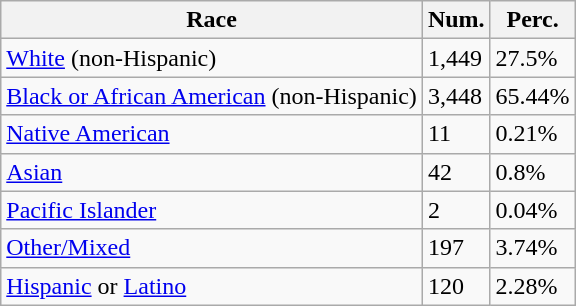<table class="wikitable">
<tr>
<th>Race</th>
<th>Num.</th>
<th>Perc.</th>
</tr>
<tr>
<td><a href='#'>White</a> (non-Hispanic)</td>
<td>1,449</td>
<td>27.5%</td>
</tr>
<tr>
<td><a href='#'>Black or African American</a> (non-Hispanic)</td>
<td>3,448</td>
<td>65.44%</td>
</tr>
<tr>
<td><a href='#'>Native American</a></td>
<td>11</td>
<td>0.21%</td>
</tr>
<tr>
<td><a href='#'>Asian</a></td>
<td>42</td>
<td>0.8%</td>
</tr>
<tr>
<td><a href='#'>Pacific Islander</a></td>
<td>2</td>
<td>0.04%</td>
</tr>
<tr>
<td><a href='#'>Other/Mixed</a></td>
<td>197</td>
<td>3.74%</td>
</tr>
<tr>
<td><a href='#'>Hispanic</a> or <a href='#'>Latino</a></td>
<td>120</td>
<td>2.28%</td>
</tr>
</table>
